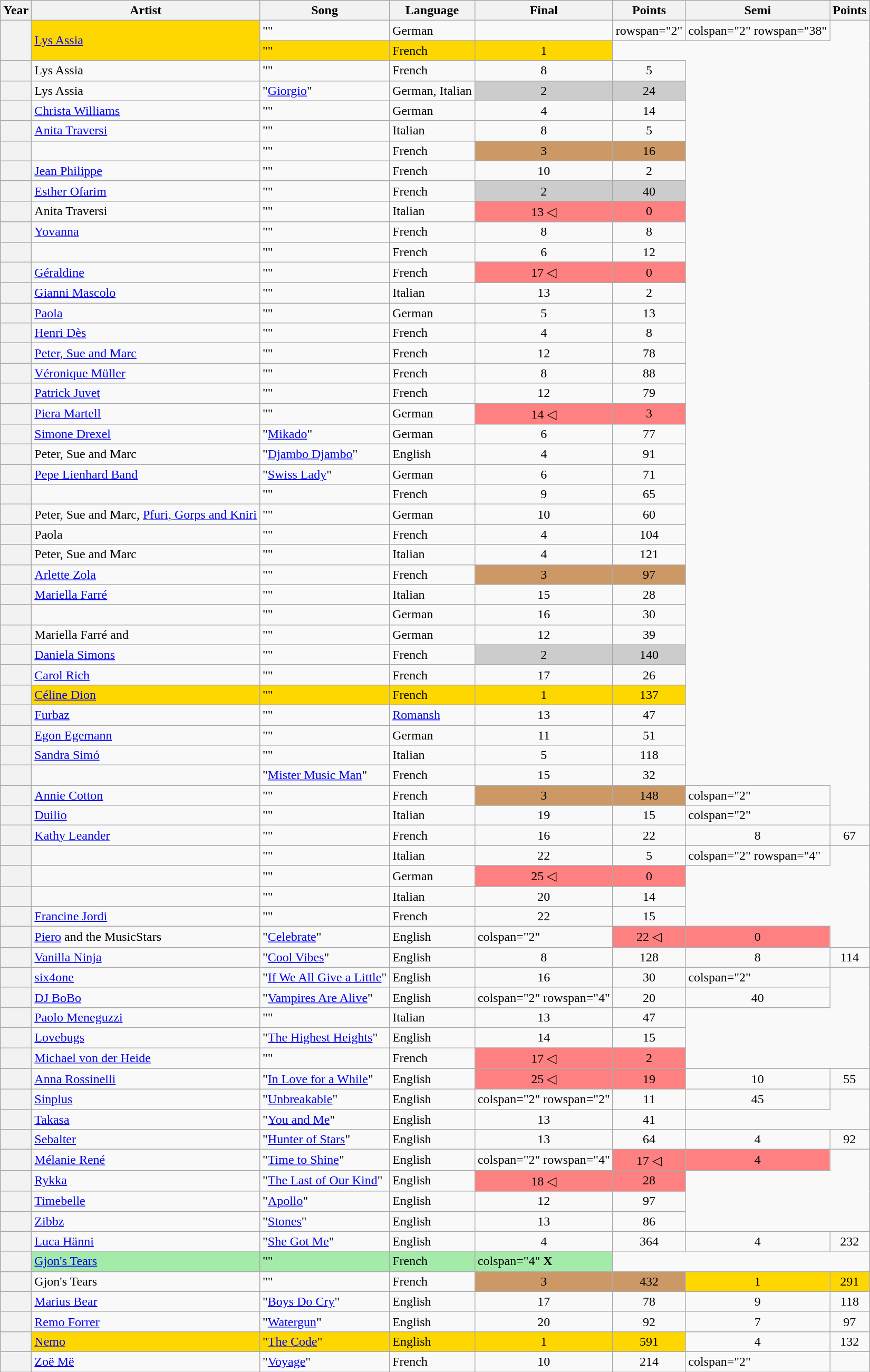<table class="wikitable sortable plainrowheaders">
<tr>
<th scope="col">Year</th>
<th scope="col">Artist</th>
<th scope="col">Song</th>
<th scope="col">Language</th>
<th scope="col" data-sort-type="number">Final</th>
<th scope="col" data-sort-type="number">Points</th>
<th scope="col" data-sort-type="number">Semi</th>
<th scope="col" data-sort-type="number">Points</th>
</tr>
<tr>
<th scope="row" rowspan="2" style="text-align:center;"></th>
<td rowspan="2" bgcolor="gold"><a href='#'>Lys Assia</a></td>
<td>""</td>
<td>German</td>
<td></td>
<td>rowspan="2" </td>
<td>colspan="2" rowspan="38" </td>
</tr>
<tr style="background-color:#FFD700;">
<td>""</td>
<td>French</td>
<td style="text-align:center;">1</td>
</tr>
<tr>
<th scope="row" style="text-align:center;"></th>
<td>Lys Assia</td>
<td>""</td>
<td>French</td>
<td style="text-align:center;">8</td>
<td style="text-align:center;">5</td>
</tr>
<tr>
<th scope="row" style="text-align:center;"></th>
<td>Lys Assia</td>
<td>"<a href='#'>Giorgio</a>"</td>
<td>German, Italian</td>
<td style="text-align:center; background-color:#CCC;">2</td>
<td style="text-align:center; background-color:#CCC;">24</td>
</tr>
<tr>
<th scope="row" style="text-align:center;"></th>
<td><a href='#'>Christa Williams</a></td>
<td>""</td>
<td>German</td>
<td style="text-align:center;">4</td>
<td style="text-align:center;">14</td>
</tr>
<tr>
<th scope="row" style="text-align:center;"></th>
<td><a href='#'>Anita Traversi</a></td>
<td>""</td>
<td>Italian</td>
<td style="text-align:center;">8</td>
<td style="text-align:center;">5</td>
</tr>
<tr>
<th scope="row" style="text-align:center;"></th>
<td></td>
<td>""</td>
<td>French</td>
<td style="text-align:center; background-color:#C96;">3</td>
<td style="text-align:center; background-color:#C96;">16</td>
</tr>
<tr>
<th scope="row" style="text-align:center;"></th>
<td><a href='#'>Jean Philippe</a></td>
<td>""</td>
<td>French</td>
<td style="text-align:center;">10</td>
<td style="text-align:center;">2</td>
</tr>
<tr>
<th scope="row" style="text-align:center;"></th>
<td><a href='#'>Esther Ofarim</a></td>
<td>""</td>
<td>French</td>
<td style="text-align:center; background-color:#CCC;">2</td>
<td style="text-align:center; background-color:#CCC;">40</td>
</tr>
<tr>
<th scope="row" style="text-align:center;"></th>
<td>Anita Traversi</td>
<td>""</td>
<td>Italian</td>
<td style="text-align:center; background-color:#FE8080;">13 ◁</td>
<td style="text-align:center; background-color:#FE8080;">0</td>
</tr>
<tr>
<th scope="row" style="text-align:center;"></th>
<td><a href='#'>Yovanna</a></td>
<td>""</td>
<td>French</td>
<td style="text-align:center;">8</td>
<td style="text-align:center;">8</td>
</tr>
<tr>
<th scope="row" style="text-align:center;"></th>
<td></td>
<td>""</td>
<td>French</td>
<td style="text-align:center;">6</td>
<td style="text-align:center;">12</td>
</tr>
<tr>
<th scope="row" style="text-align:center;"></th>
<td><a href='#'>Géraldine</a></td>
<td>""</td>
<td>French</td>
<td style="text-align:center; background-color:#FE8080;">17 ◁</td>
<td style="text-align:center; background-color:#FE8080;">0</td>
</tr>
<tr>
<th scope="row" style="text-align:center;"></th>
<td><a href='#'>Gianni Mascolo</a></td>
<td>""</td>
<td>Italian</td>
<td style="text-align:center;">13</td>
<td style="text-align:center;">2</td>
</tr>
<tr>
<th scope="row" style="text-align:center;"></th>
<td><a href='#'>Paola</a></td>
<td>""</td>
<td>German</td>
<td style="text-align:center;">5</td>
<td style="text-align:center;">13</td>
</tr>
<tr>
<th scope="row" style="text-align:center;"></th>
<td><a href='#'>Henri Dès</a></td>
<td>""</td>
<td>French</td>
<td style="text-align:center;">4</td>
<td style="text-align:center;">8</td>
</tr>
<tr>
<th scope="row" style="text-align:center;"></th>
<td><a href='#'>Peter, Sue and Marc</a></td>
<td>""</td>
<td>French</td>
<td style="text-align:center;">12</td>
<td style="text-align:center;">78</td>
</tr>
<tr>
<th scope="row" style="text-align:center;"></th>
<td><a href='#'>Véronique Müller</a></td>
<td>""</td>
<td>French</td>
<td style="text-align:center;">8</td>
<td style="text-align:center;">88</td>
</tr>
<tr>
<th scope="row" style="text-align:center;"></th>
<td><a href='#'>Patrick Juvet</a></td>
<td>""</td>
<td>French</td>
<td style="text-align:center;">12</td>
<td style="text-align:center;">79</td>
</tr>
<tr>
<th scope="row" style="text-align:center;"></th>
<td><a href='#'>Piera Martell</a></td>
<td>""</td>
<td>German</td>
<td style="text-align:center; background-color:#FE8080;">14 ◁</td>
<td style="text-align:center; background-color:#FE8080;">3</td>
</tr>
<tr>
<th scope="row" style="text-align:center;"></th>
<td><a href='#'>Simone Drexel</a></td>
<td>"<a href='#'>Mikado</a>"</td>
<td>German</td>
<td style="text-align:center;">6</td>
<td style="text-align:center;">77</td>
</tr>
<tr>
<th scope="row" style="text-align:center;"></th>
<td>Peter, Sue and Marc</td>
<td>"<a href='#'>Djambo Djambo</a>"</td>
<td>English</td>
<td style="text-align:center;">4</td>
<td style="text-align:center;">91</td>
</tr>
<tr>
<th scope="row" style="text-align:center;"></th>
<td><a href='#'>Pepe Lienhard Band</a></td>
<td>"<a href='#'>Swiss Lady</a>"</td>
<td>German</td>
<td style="text-align:center;">6</td>
<td style="text-align:center;">71</td>
</tr>
<tr>
<th scope="row" style="text-align:center;"></th>
<td></td>
<td>""</td>
<td>French</td>
<td style="text-align:center;">9</td>
<td style="text-align:center;">65</td>
</tr>
<tr>
<th scope="row" style="text-align:center;"></th>
<td>Peter, Sue and Marc, <a href='#'>Pfuri, Gorps and Kniri</a></td>
<td>""</td>
<td>German</td>
<td style="text-align:center;">10</td>
<td style="text-align:center;">60</td>
</tr>
<tr>
<th scope="row" style="text-align:center;"></th>
<td>Paola</td>
<td>""</td>
<td>French</td>
<td style="text-align:center;">4</td>
<td style="text-align:center;">104</td>
</tr>
<tr>
<th scope="row" style="text-align:center;"></th>
<td>Peter, Sue and Marc</td>
<td>""</td>
<td>Italian</td>
<td style="text-align:center;">4</td>
<td style="text-align:center;">121</td>
</tr>
<tr>
<th scope="row" style="text-align:center;"></th>
<td><a href='#'>Arlette Zola</a></td>
<td>""</td>
<td>French</td>
<td style="text-align:center; background-color:#C96;">3</td>
<td style="text-align:center; background-color:#C96;">97</td>
</tr>
<tr>
<th scope="row" style="text-align:center;"></th>
<td><a href='#'>Mariella Farré</a></td>
<td>""</td>
<td>Italian</td>
<td style="text-align:center;">15</td>
<td style="text-align:center;">28</td>
</tr>
<tr>
<th scope="row" style="text-align:center;"></th>
<td></td>
<td>""</td>
<td>German</td>
<td style="text-align:center;">16</td>
<td style="text-align:center;">30</td>
</tr>
<tr>
<th scope="row" style="text-align:center;"></th>
<td>Mariella Farré and </td>
<td>""</td>
<td>German</td>
<td style="text-align:center;">12</td>
<td style="text-align:center;">39</td>
</tr>
<tr>
<th scope="row" style="text-align:center;"></th>
<td><a href='#'>Daniela Simons</a></td>
<td>""</td>
<td>French</td>
<td style="text-align:center; background-color:#CCC;">2</td>
<td style="text-align:center; background-color:#CCC;">140</td>
</tr>
<tr>
<th scope="row" style="text-align:center;"></th>
<td><a href='#'>Carol Rich</a></td>
<td>""</td>
<td>French</td>
<td style="text-align:center;">17</td>
<td style="text-align:center;">26</td>
</tr>
<tr style="background-color:#FFD700;">
<th scope="row" style="text-align:center;"></th>
<td><a href='#'>Céline Dion</a></td>
<td>""</td>
<td>French</td>
<td style="text-align:center;">1</td>
<td style="text-align:center;">137</td>
</tr>
<tr>
<th scope="row" style="text-align:center;"></th>
<td><a href='#'>Furbaz</a></td>
<td>""</td>
<td><a href='#'>Romansh</a></td>
<td style="text-align:center;">13</td>
<td style="text-align:center;">47</td>
</tr>
<tr>
<th scope="row" style="text-align:center;"></th>
<td><a href='#'>Egon Egemann</a></td>
<td>""</td>
<td>German</td>
<td style="text-align:center;">11</td>
<td style="text-align:center;">51</td>
</tr>
<tr>
<th scope="row" style="text-align:center;"></th>
<td><a href='#'>Sandra Simó</a></td>
<td>""</td>
<td>Italian</td>
<td style="text-align:center;">5</td>
<td style="text-align:center;">118</td>
</tr>
<tr>
<th scope="row" style="text-align:center;"></th>
<td></td>
<td>"<a href='#'>Mister Music Man</a>"</td>
<td>French</td>
<td style="text-align:center;">15</td>
<td style="text-align:center;">32</td>
</tr>
<tr>
<th scope="row" style="text-align:center;"></th>
<td><a href='#'>Annie Cotton</a></td>
<td>""</td>
<td>French</td>
<td style="text-align:center; background-color:#C96;">3</td>
<td style="text-align:center; background-color:#C96;">148</td>
<td>colspan="2" </td>
</tr>
<tr>
<th scope="row" style="text-align:center;"></th>
<td><a href='#'>Duilio</a></td>
<td>""</td>
<td>Italian</td>
<td style="text-align:center;">19</td>
<td style="text-align:center;">15</td>
<td>colspan="2" </td>
</tr>
<tr>
<th scope="row" style="text-align:center;"></th>
<td><a href='#'>Kathy Leander</a></td>
<td>""</td>
<td>French</td>
<td style="text-align:center;">16</td>
<td style="text-align:center;">22</td>
<td style="text-align:center;">8</td>
<td style="text-align:center;">67</td>
</tr>
<tr>
<th scope="row" style="text-align:center;"></th>
<td></td>
<td>""</td>
<td>Italian</td>
<td style="text-align:center;">22</td>
<td style="text-align:center;">5</td>
<td>colspan="2" rowspan="4" </td>
</tr>
<tr>
<th scope="row" style="text-align:center;"></th>
<td></td>
<td>""</td>
<td>German</td>
<td style="text-align:center; background-color:#FE8080;">25 ◁</td>
<td style="text-align:center; background-color:#FE8080;">0</td>
</tr>
<tr>
<th scope="row" style="text-align:center;"></th>
<td></td>
<td>""</td>
<td>Italian</td>
<td style="text-align:center;">20</td>
<td style="text-align:center;">14</td>
</tr>
<tr>
<th scope="row" style="text-align:center;"></th>
<td><a href='#'>Francine Jordi</a></td>
<td>""</td>
<td>French</td>
<td style="text-align:center;">22</td>
<td style="text-align:center;">15</td>
</tr>
<tr>
<th scope="row" style="text-align:center;"></th>
<td><a href='#'>Piero</a> and the MusicStars</td>
<td>"<a href='#'>Celebrate</a>"</td>
<td>English</td>
<td>colspan="2" </td>
<td style="text-align:center; background-color:#FE8080;">22 ◁</td>
<td style="text-align:center; background-color:#FE8080;">0</td>
</tr>
<tr>
<th scope="row" style="text-align:center;"></th>
<td><a href='#'>Vanilla Ninja</a></td>
<td>"<a href='#'>Cool Vibes</a>"</td>
<td>English</td>
<td style="text-align:center;">8</td>
<td style="text-align:center;">128</td>
<td style="text-align:center;">8</td>
<td style="text-align:center;">114</td>
</tr>
<tr>
<th scope="row" style="text-align:center;"></th>
<td><a href='#'>six4one</a></td>
<td>"<a href='#'>If We All Give a Little</a>"</td>
<td>English</td>
<td style="text-align:center;">16</td>
<td style="text-align:center;">30</td>
<td>colspan="2" </td>
</tr>
<tr>
<th scope="row" style="text-align:center;"></th>
<td><a href='#'>DJ BoBo</a></td>
<td>"<a href='#'>Vampires Are Alive</a>"</td>
<td>English</td>
<td>colspan="2" rowspan="4" </td>
<td style="text-align:center;">20</td>
<td style="text-align:center;">40</td>
</tr>
<tr>
<th scope="row" style="text-align:center;"></th>
<td><a href='#'>Paolo Meneguzzi</a></td>
<td>""</td>
<td>Italian</td>
<td style="text-align:center;">13</td>
<td style="text-align:center;">47</td>
</tr>
<tr>
<th scope="row" style="text-align:center;"></th>
<td><a href='#'>Lovebugs</a></td>
<td>"<a href='#'>The Highest Heights</a>"</td>
<td>English</td>
<td style="text-align:center;">14</td>
<td style="text-align:center;">15</td>
</tr>
<tr>
<th scope="row" style="text-align:center;"></th>
<td><a href='#'>Michael von der Heide</a></td>
<td>""</td>
<td>French</td>
<td style="text-align:center; background-color:#FE8080;">17 ◁</td>
<td style="text-align:center; background-color:#FE8080;">2</td>
</tr>
<tr>
<th scope="row" style="text-align:center;"></th>
<td><a href='#'>Anna Rossinelli</a></td>
<td>"<a href='#'>In Love for a While</a>"</td>
<td>English</td>
<td style="text-align:center; background-color:#FE8080;">25 ◁</td>
<td style="text-align:center; background-color:#FE8080;">19</td>
<td style="text-align:center;">10</td>
<td style="text-align:center;">55</td>
</tr>
<tr>
<th scope="row" style="text-align:center;"></th>
<td><a href='#'>Sinplus</a></td>
<td>"<a href='#'>Unbreakable</a>"</td>
<td>English</td>
<td>colspan="2" rowspan="2" </td>
<td style="text-align:center;">11</td>
<td style="text-align:center;">45</td>
</tr>
<tr>
<th scope="row" style="text-align:center;"></th>
<td><a href='#'>Takasa</a></td>
<td>"<a href='#'>You and Me</a>"</td>
<td>English</td>
<td style="text-align:center;">13</td>
<td style="text-align:center;">41</td>
</tr>
<tr>
<th scope="row" style="text-align:center;"></th>
<td><a href='#'>Sebalter</a></td>
<td>"<a href='#'>Hunter of Stars</a>"</td>
<td>English</td>
<td style="text-align:center;">13</td>
<td style="text-align:center;">64</td>
<td style="text-align:center;">4</td>
<td style="text-align:center;">92</td>
</tr>
<tr>
<th scope="row" style="text-align:center;"></th>
<td><a href='#'>Mélanie René</a></td>
<td>"<a href='#'>Time to Shine</a>"</td>
<td>English</td>
<td>colspan="2" rowspan="4" </td>
<td style="text-align:center; background-color:#FE8080;">17 ◁</td>
<td style="text-align:center; background-color:#FE8080;">4</td>
</tr>
<tr>
<th scope="row" style="text-align:center;"></th>
<td><a href='#'>Rykka</a></td>
<td>"<a href='#'>The Last of Our Kind</a>"</td>
<td>English</td>
<td style="text-align:center; background-color:#FE8080;">18 ◁</td>
<td style="text-align:center; background-color:#FE8080;">28</td>
</tr>
<tr>
<th scope="row" style="text-align:center;"></th>
<td><a href='#'>Timebelle</a></td>
<td>"<a href='#'>Apollo</a>"</td>
<td>English</td>
<td style="text-align:center;">12</td>
<td style="text-align:center;">97</td>
</tr>
<tr>
<th scope="row" style="text-align:center;"></th>
<td><a href='#'>Zibbz</a></td>
<td>"<a href='#'>Stones</a>"</td>
<td>English</td>
<td style="text-align:center;">13</td>
<td style="text-align:center;">86</td>
</tr>
<tr>
<th scope="row" style="text-align:center;"></th>
<td><a href='#'>Luca Hänni</a></td>
<td>"<a href='#'>She Got Me</a>"</td>
<td>English</td>
<td style="text-align:center;">4</td>
<td style="text-align:center;">364</td>
<td style="text-align:center;">4</td>
<td style="text-align:center;">232</td>
</tr>
<tr style="background-color:#A4EAA9;">
<th scope="row" style="text-align:center;"></th>
<td><a href='#'>Gjon's Tears</a></td>
<td>""</td>
<td>French</td>
<td>colspan="4"  <strong>X</strong></td>
</tr>
<tr>
<th scope="row" style="text-align:center;"></th>
<td>Gjon's Tears</td>
<td>""</td>
<td>French</td>
<td style="text-align:center; background-color:#C96;">3</td>
<td style="text-align:center; background-color:#C96;">432</td>
<td style="text-align:center; background-color:#FFD700;">1</td>
<td style="text-align:center; background-color:#FFD700;">291</td>
</tr>
<tr>
<th scope="row" style="text-align:center;"></th>
<td><a href='#'>Marius Bear</a></td>
<td>"<a href='#'>Boys Do Cry</a>"</td>
<td>English</td>
<td style="text-align:center;">17</td>
<td style="text-align:center;">78</td>
<td style="text-align:center;">9</td>
<td style="text-align:center;">118</td>
</tr>
<tr>
<th scope="row" style="text-align:center;"></th>
<td><a href='#'>Remo Forrer</a></td>
<td>"<a href='#'>Watergun</a>"</td>
<td>English</td>
<td style="text-align:center;">20</td>
<td style="text-align:center;">92</td>
<td style="text-align:center;">7</td>
<td style="text-align:center;">97</td>
</tr>
<tr>
<th scope="row" style="text-align:center;"></th>
<td style="background-color:#FFD700;"><a href='#'>Nemo</a></td>
<td style="background-color:#FFD700;">"<a href='#'>The Code</a>"</td>
<td style="background-color:#FFD700;">English</td>
<td style="text-align:center; background-color:#FFD700;">1</td>
<td style="text-align:center; background-color:#FFD700;">591</td>
<td style="text-align:center;">4</td>
<td style="text-align:center;">132</td>
</tr>
<tr>
<th scope="row" style="text-align:center;"></th>
<td><a href='#'>Zoë Më</a></td>
<td>"<a href='#'>Voyage</a>"</td>
<td>French</td>
<td style="text-align:center;">10</td>
<td style="text-align:center;">214</td>
<td>colspan="2" </td>
</tr>
</table>
